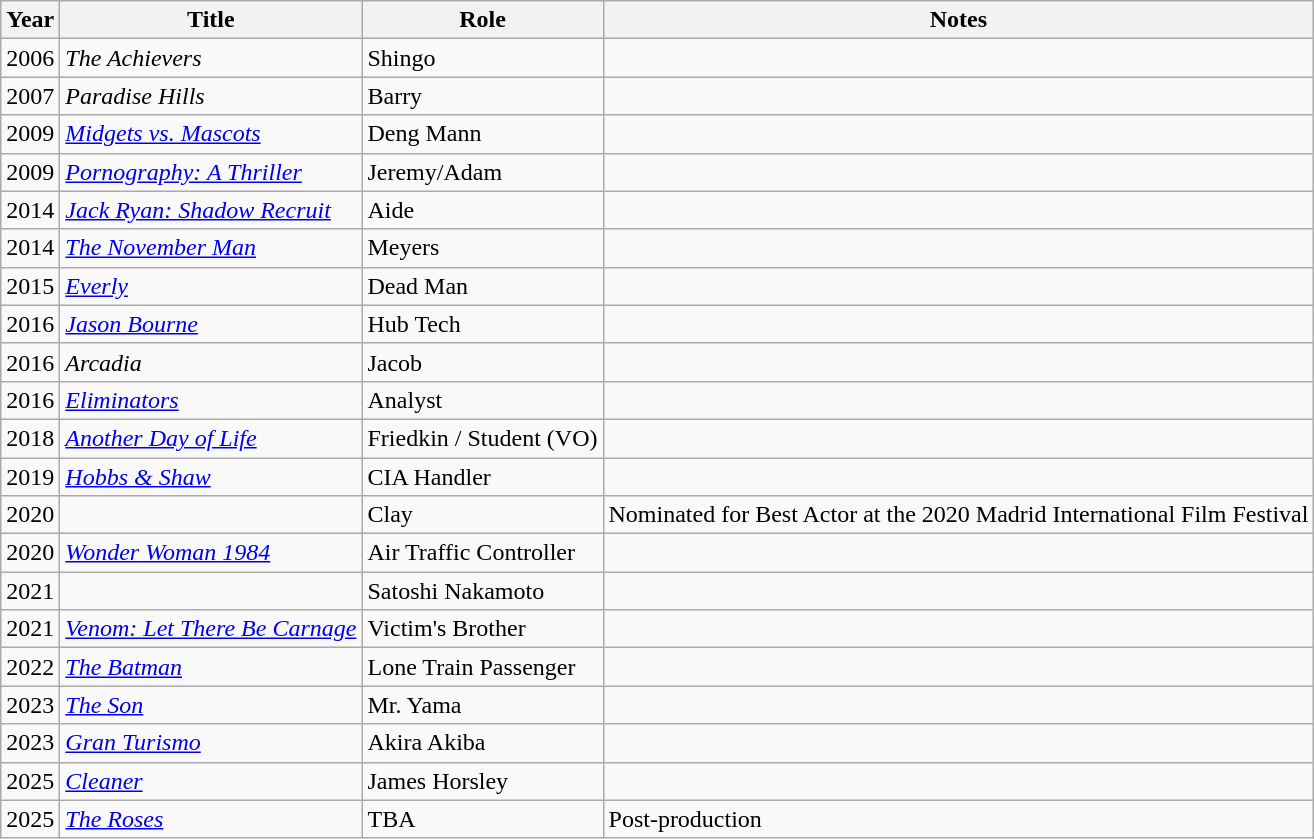<table class="wikitable sortable">
<tr>
<th>Year</th>
<th>Title</th>
<th>Role</th>
<th class="unsortable">Notes</th>
</tr>
<tr>
<td>2006</td>
<td><em>The Achievers</em></td>
<td>Shingo</td>
<td></td>
</tr>
<tr>
<td>2007</td>
<td><em>Paradise Hills</em></td>
<td>Barry</td>
<td></td>
</tr>
<tr>
<td>2009</td>
<td><em><a href='#'>Midgets vs. Mascots</a></em></td>
<td>Deng Mann</td>
<td></td>
</tr>
<tr>
<td>2009</td>
<td><em><a href='#'>Pornography: A Thriller</a></em></td>
<td>Jeremy/Adam</td>
<td></td>
</tr>
<tr>
<td>2014</td>
<td><em><a href='#'>Jack Ryan: Shadow Recruit</a></em></td>
<td>Aide</td>
<td></td>
</tr>
<tr>
<td>2014</td>
<td><em><a href='#'>The November Man</a></em></td>
<td>Meyers</td>
<td></td>
</tr>
<tr>
<td>2015</td>
<td><em><a href='#'>Everly</a></em></td>
<td>Dead Man</td>
<td></td>
</tr>
<tr>
<td>2016</td>
<td><em><a href='#'>Jason Bourne</a></em></td>
<td>Hub Tech</td>
<td></td>
</tr>
<tr>
<td>2016</td>
<td><em>Arcadia</em></td>
<td>Jacob</td>
<td></td>
</tr>
<tr>
<td>2016</td>
<td><em><a href='#'>Eliminators</a></em></td>
<td>Analyst</td>
<td></td>
</tr>
<tr>
<td>2018</td>
<td><em><a href='#'>Another Day of Life</a></em></td>
<td>Friedkin / Student (VO)</td>
<td></td>
</tr>
<tr>
<td>2019</td>
<td><em><a href='#'>Hobbs & Shaw</a></em></td>
<td>CIA Handler</td>
<td></td>
</tr>
<tr>
<td>2020</td>
<td><em></em></td>
<td>Clay</td>
<td>Nominated for Best Actor at the 2020 Madrid International Film Festival</td>
</tr>
<tr>
<td>2020</td>
<td><em><a href='#'>Wonder Woman 1984</a></em></td>
<td>Air Traffic Controller</td>
<td></td>
</tr>
<tr>
<td>2021</td>
<td><em></em></td>
<td>Satoshi Nakamoto</td>
<td></td>
</tr>
<tr>
<td>2021</td>
<td><em><a href='#'>Venom: Let There Be Carnage</a></em></td>
<td>Victim's Brother</td>
<td></td>
</tr>
<tr>
<td>2022</td>
<td><em><a href='#'>The Batman</a></em></td>
<td>Lone Train Passenger</td>
<td></td>
</tr>
<tr>
<td>2023</td>
<td><em><a href='#'>The Son</a></em></td>
<td>Mr. Yama</td>
<td></td>
</tr>
<tr>
<td>2023</td>
<td><em><a href='#'>Gran Turismo</a></em></td>
<td>Akira Akiba</td>
<td></td>
</tr>
<tr>
<td>2025</td>
<td><em><a href='#'>Cleaner</a></em></td>
<td>James Horsley</td>
<td></td>
</tr>
<tr>
<td>2025</td>
<td><em><a href='#'>The Roses</a></em></td>
<td>TBA</td>
<td>Post-production</td>
</tr>
</table>
